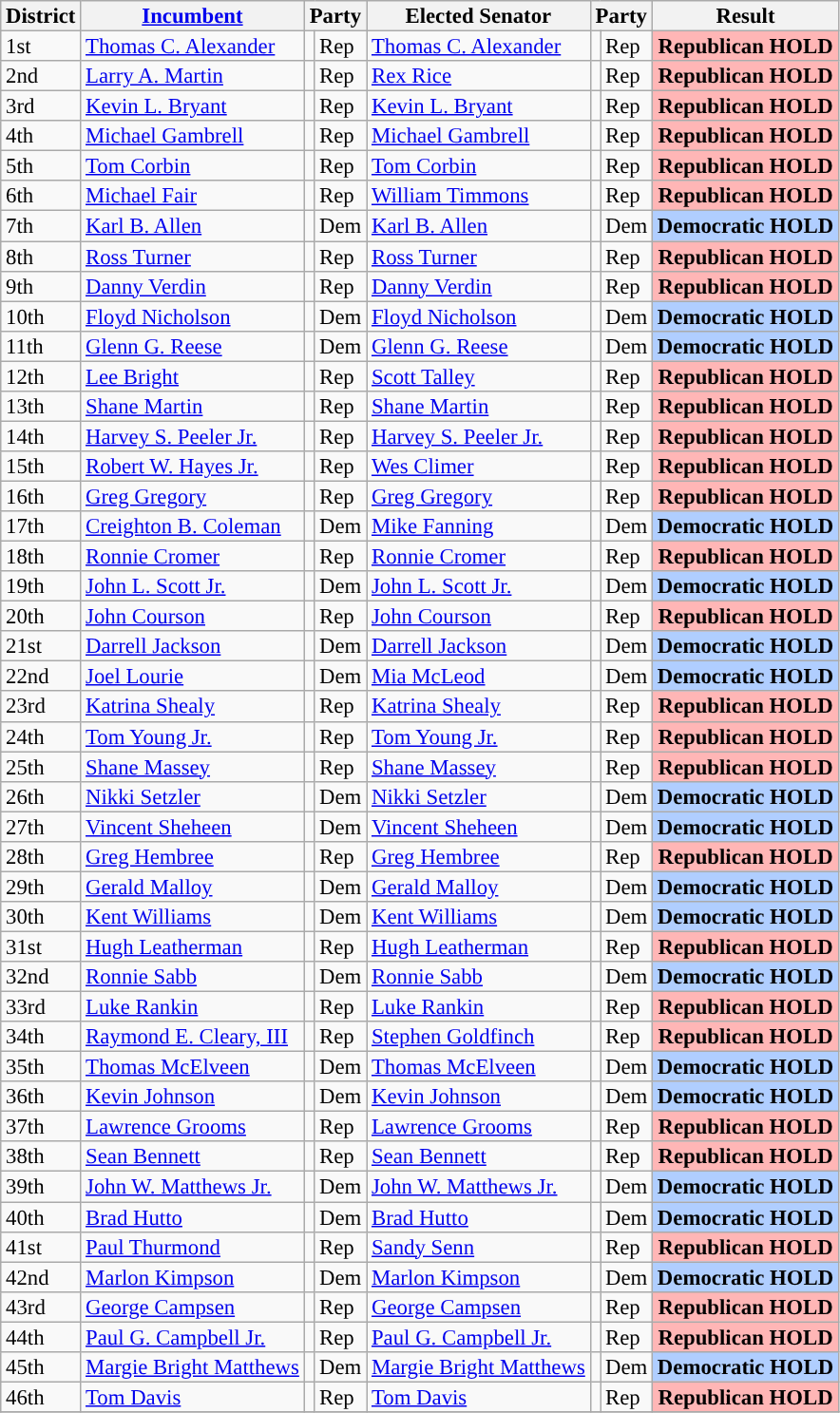<table class="sortable wikitable" style="font-size:95%;line-height:14px;">
<tr>
<th class="unsortable">District</th>
<th class="unsortable"><a href='#'>Incumbent</a></th>
<th colspan="2">Party</th>
<th class="unsortable">Elected Senator</th>
<th colspan="2">Party</th>
<th class="unsortable">Result</th>
</tr>
<tr>
<td>1st</td>
<td><a href='#'>Thomas C. Alexander</a></td>
<td style="background:"></td>
<td>Rep</td>
<td><a href='#'>Thomas C. Alexander</a></td>
<td style="background:"></td>
<td>Rep</td>
<td style="text-align:center; background:#FFB6B6"><strong>Republican HOLD</strong></td>
</tr>
<tr>
<td>2nd</td>
<td><a href='#'>Larry A. Martin</a></td>
<td style="background:"></td>
<td>Rep</td>
<td><a href='#'>Rex Rice</a></td>
<td style="background:"></td>
<td>Rep</td>
<td style="text-align:center; background:#FFB6B6"><strong>Republican HOLD</strong></td>
</tr>
<tr>
<td>3rd</td>
<td><a href='#'>Kevin L. Bryant</a></td>
<td style="background:"></td>
<td>Rep</td>
<td><a href='#'>Kevin L. Bryant</a></td>
<td style="background:"></td>
<td>Rep</td>
<td style="text-align:center; background:#FFB6B6"><strong>Republican HOLD</strong></td>
</tr>
<tr>
<td>4th</td>
<td><a href='#'>Michael Gambrell</a></td>
<td style="background:"></td>
<td>Rep</td>
<td><a href='#'>Michael Gambrell</a></td>
<td style="background:"></td>
<td>Rep</td>
<td style="text-align:center; background:#FFB6B6"><strong>Republican HOLD</strong></td>
</tr>
<tr>
<td>5th</td>
<td><a href='#'>Tom Corbin</a></td>
<td style="background:"></td>
<td>Rep</td>
<td><a href='#'>Tom Corbin</a></td>
<td style="background:"></td>
<td>Rep</td>
<td style="text-align:center; background:#FFB6B6"><strong>Republican HOLD</strong></td>
</tr>
<tr>
<td>6th</td>
<td><a href='#'>Michael Fair</a></td>
<td style="background:"></td>
<td>Rep</td>
<td><a href='#'>William Timmons</a></td>
<td style="background:"></td>
<td>Rep</td>
<td style="text-align:center; background:#FFB6B6"><strong>Republican HOLD</strong></td>
</tr>
<tr>
<td>7th</td>
<td><a href='#'>Karl B. Allen</a></td>
<td style="background:"></td>
<td>Dem</td>
<td><a href='#'>Karl B. Allen</a></td>
<td style="background:"></td>
<td>Dem</td>
<td style="text-align:center; background:#B0CEFF"><strong>Democratic HOLD</strong></td>
</tr>
<tr>
<td>8th</td>
<td><a href='#'>Ross Turner</a></td>
<td style="background:"></td>
<td>Rep</td>
<td><a href='#'>Ross Turner</a></td>
<td style="background:"></td>
<td>Rep</td>
<td style="text-align:center; background:#FFB6B6"><strong>Republican HOLD</strong></td>
</tr>
<tr>
<td>9th</td>
<td><a href='#'>Danny Verdin</a></td>
<td style="background:"></td>
<td>Rep</td>
<td><a href='#'>Danny Verdin</a></td>
<td style="background:"></td>
<td>Rep</td>
<td style="text-align:center; background:#FFB6B6"><strong>Republican HOLD</strong></td>
</tr>
<tr>
<td>10th</td>
<td><a href='#'>Floyd Nicholson</a></td>
<td style="background:"></td>
<td>Dem</td>
<td><a href='#'>Floyd Nicholson</a></td>
<td style="background:"></td>
<td>Dem</td>
<td style="text-align:center; background:#B0CEFF"><strong>Democratic HOLD</strong></td>
</tr>
<tr>
<td>11th</td>
<td><a href='#'>Glenn G. Reese</a></td>
<td style="background:"></td>
<td>Dem</td>
<td><a href='#'>Glenn G. Reese</a></td>
<td style="background:"></td>
<td>Dem</td>
<td style="text-align:center; background:#B0CEFF"><strong>Democratic HOLD</strong></td>
</tr>
<tr>
<td>12th</td>
<td><a href='#'>Lee Bright</a></td>
<td style="background:"></td>
<td>Rep</td>
<td><a href='#'>Scott Talley</a></td>
<td style="background:"></td>
<td>Rep</td>
<td style="text-align:center; background:#FFB6B6"><strong>Republican HOLD</strong></td>
</tr>
<tr>
<td>13th</td>
<td><a href='#'>Shane Martin</a></td>
<td style="background:"></td>
<td>Rep</td>
<td><a href='#'>Shane Martin</a></td>
<td style="background:"></td>
<td>Rep</td>
<td style="text-align:center; background:#FFB6B6"><strong>Republican HOLD</strong></td>
</tr>
<tr>
<td>14th</td>
<td><a href='#'>Harvey S. Peeler Jr.</a></td>
<td style="background:"></td>
<td>Rep</td>
<td><a href='#'>Harvey S. Peeler Jr.</a></td>
<td style="background:"></td>
<td>Rep</td>
<td style="text-align:center; background:#FFB6B6"><strong>Republican HOLD</strong></td>
</tr>
<tr>
<td>15th</td>
<td><a href='#'>Robert W. Hayes Jr.</a></td>
<td style="background:"></td>
<td>Rep</td>
<td><a href='#'>Wes Climer</a></td>
<td style="background:"></td>
<td>Rep</td>
<td style="text-align:center; background:#FFB6B6"><strong>Republican HOLD</strong></td>
</tr>
<tr>
<td>16th</td>
<td><a href='#'>Greg Gregory</a></td>
<td style="background:"></td>
<td>Rep</td>
<td><a href='#'>Greg Gregory</a></td>
<td style="background:"></td>
<td>Rep</td>
<td style="text-align:center; background:#FFB6B6"><strong>Republican HOLD</strong></td>
</tr>
<tr>
<td>17th</td>
<td><a href='#'>Creighton B. Coleman</a></td>
<td style="background:"></td>
<td>Dem</td>
<td><a href='#'>Mike Fanning</a></td>
<td style="background:"></td>
<td>Dem</td>
<td style="text-align:center; background:#B0CEFF"><strong>Democratic HOLD</strong></td>
</tr>
<tr>
<td>18th</td>
<td><a href='#'>Ronnie Cromer</a></td>
<td style="background:"></td>
<td>Rep</td>
<td><a href='#'>Ronnie Cromer</a></td>
<td style="background:"></td>
<td>Rep</td>
<td style="text-align:center; background:#FFB6B6"><strong>Republican HOLD</strong></td>
</tr>
<tr>
<td>19th</td>
<td><a href='#'>John L. Scott Jr.</a></td>
<td style="background:"></td>
<td>Dem</td>
<td><a href='#'>John L. Scott Jr.</a></td>
<td style="background:"></td>
<td>Dem</td>
<td style="text-align:center; background:#B0CEFF"><strong>Democratic HOLD</strong></td>
</tr>
<tr>
<td>20th</td>
<td><a href='#'>John Courson</a></td>
<td style="background:"></td>
<td>Rep</td>
<td><a href='#'>John Courson</a></td>
<td style="background:"></td>
<td>Rep</td>
<td style="text-align:center; background:#FFB6B6"><strong>Republican HOLD</strong></td>
</tr>
<tr>
<td>21st</td>
<td><a href='#'>Darrell Jackson</a></td>
<td style="background:"></td>
<td>Dem</td>
<td><a href='#'>Darrell Jackson</a></td>
<td style="background:"></td>
<td>Dem</td>
<td style="text-align:center; background:#B0CEFF"><strong>Democratic HOLD</strong></td>
</tr>
<tr>
<td>22nd</td>
<td><a href='#'>Joel Lourie</a></td>
<td style="background:"></td>
<td>Dem</td>
<td><a href='#'>Mia McLeod</a></td>
<td style="background:"></td>
<td>Dem</td>
<td style="text-align:center; background:#B0CEFF"><strong>Democratic HOLD</strong></td>
</tr>
<tr>
<td>23rd</td>
<td><a href='#'>Katrina Shealy</a></td>
<td style="background:"></td>
<td>Rep</td>
<td><a href='#'>Katrina Shealy</a></td>
<td style="background:"></td>
<td>Rep</td>
<td style="text-align:center; background:#FFB6B6"><strong>Republican HOLD</strong></td>
</tr>
<tr>
<td>24th</td>
<td><a href='#'>Tom Young Jr.</a></td>
<td style="background:"></td>
<td>Rep</td>
<td><a href='#'>Tom Young Jr.</a></td>
<td style="background:"></td>
<td>Rep</td>
<td style="text-align:center; background:#FFB6B6"><strong>Republican HOLD</strong></td>
</tr>
<tr>
<td>25th</td>
<td><a href='#'>Shane Massey</a></td>
<td style="background:"></td>
<td>Rep</td>
<td><a href='#'>Shane Massey</a></td>
<td style="background:"></td>
<td>Rep</td>
<td style="text-align:center; background:#FFB6B6"><strong>Republican HOLD</strong></td>
</tr>
<tr>
<td>26th</td>
<td><a href='#'>Nikki Setzler</a></td>
<td style="background:"></td>
<td>Dem</td>
<td><a href='#'>Nikki Setzler</a></td>
<td style="background:"></td>
<td>Dem</td>
<td style="text-align:center; background:#B0CEFF"><strong>Democratic HOLD</strong></td>
</tr>
<tr>
<td>27th</td>
<td><a href='#'>Vincent Sheheen</a></td>
<td style="background:"></td>
<td>Dem</td>
<td><a href='#'>Vincent Sheheen</a></td>
<td style="background:"></td>
<td>Dem</td>
<td style="text-align:center; background:#B0CEFF"><strong>Democratic HOLD</strong></td>
</tr>
<tr>
<td>28th</td>
<td><a href='#'>Greg Hembree</a></td>
<td style="background:"></td>
<td>Rep</td>
<td><a href='#'>Greg Hembree</a></td>
<td style="background:"></td>
<td>Rep</td>
<td style="text-align:center; background:#FFB6B6"><strong>Republican HOLD</strong></td>
</tr>
<tr>
<td>29th</td>
<td><a href='#'>Gerald Malloy</a></td>
<td style="background:"></td>
<td>Dem</td>
<td><a href='#'>Gerald Malloy</a></td>
<td style="background:"></td>
<td>Dem</td>
<td style="text-align:center; background:#B0CEFF"><strong>Democratic HOLD</strong></td>
</tr>
<tr>
<td>30th</td>
<td><a href='#'>Kent Williams</a></td>
<td style="background:"></td>
<td>Dem</td>
<td><a href='#'>Kent Williams</a></td>
<td style="background:"></td>
<td>Dem</td>
<td style="text-align:center; background:#B0CEFF"><strong>Democratic HOLD</strong></td>
</tr>
<tr>
<td>31st</td>
<td><a href='#'>Hugh Leatherman</a></td>
<td style="background:"></td>
<td>Rep</td>
<td><a href='#'>Hugh Leatherman</a></td>
<td style="background:"></td>
<td>Rep</td>
<td style="text-align:center; background:#FFB6B6"><strong>Republican HOLD</strong></td>
</tr>
<tr>
<td>32nd</td>
<td><a href='#'>Ronnie Sabb</a></td>
<td style="background:"></td>
<td>Dem</td>
<td><a href='#'>Ronnie Sabb</a></td>
<td style="background:"></td>
<td>Dem</td>
<td style="text-align:center; background:#B0CEFF"><strong>Democratic HOLD</strong></td>
</tr>
<tr>
<td>33rd</td>
<td><a href='#'>Luke Rankin</a></td>
<td style="background:"></td>
<td>Rep</td>
<td><a href='#'>Luke Rankin</a></td>
<td style="background:"></td>
<td>Rep</td>
<td style="text-align:center; background:#FFB6B6"><strong>Republican HOLD</strong></td>
</tr>
<tr>
<td>34th</td>
<td><a href='#'>Raymond E. Cleary, III</a></td>
<td style="background:"></td>
<td>Rep</td>
<td><a href='#'>Stephen Goldfinch</a></td>
<td style="background:"></td>
<td>Rep</td>
<td style="text-align:center; background:#FFB6B6"><strong>Republican HOLD</strong></td>
</tr>
<tr>
<td>35th</td>
<td><a href='#'>Thomas McElveen</a></td>
<td style="background:"></td>
<td>Dem</td>
<td><a href='#'>Thomas McElveen</a></td>
<td style="background:"></td>
<td>Dem</td>
<td style="text-align:center; background:#B0CEFF"><strong>Democratic HOLD</strong></td>
</tr>
<tr>
<td>36th</td>
<td><a href='#'>Kevin Johnson</a></td>
<td style="background:"></td>
<td>Dem</td>
<td><a href='#'>Kevin Johnson</a></td>
<td style="background:"></td>
<td>Dem</td>
<td style="text-align:center; background:#B0CEFF"><strong>Democratic HOLD</strong></td>
</tr>
<tr>
<td>37th</td>
<td><a href='#'>Lawrence Grooms</a></td>
<td style="background:"></td>
<td>Rep</td>
<td><a href='#'>Lawrence Grooms</a></td>
<td style="background:"></td>
<td>Rep</td>
<td style="text-align:center; background:#FFB6B6"><strong>Republican HOLD</strong></td>
</tr>
<tr>
<td>38th</td>
<td><a href='#'>Sean Bennett</a></td>
<td style="background:"></td>
<td>Rep</td>
<td><a href='#'>Sean Bennett</a></td>
<td style="background:"></td>
<td>Rep</td>
<td style="text-align:center; background:#FFB6B6"><strong>Republican HOLD</strong></td>
</tr>
<tr>
<td>39th</td>
<td><a href='#'>John W. Matthews Jr.</a></td>
<td style="background:"></td>
<td>Dem</td>
<td><a href='#'>John W. Matthews Jr.</a></td>
<td style="background:"></td>
<td>Dem</td>
<td style="text-align:center; background:#B0CEFF"><strong>Democratic HOLD</strong></td>
</tr>
<tr>
<td>40th</td>
<td><a href='#'>Brad Hutto</a></td>
<td style="background:"></td>
<td>Dem</td>
<td><a href='#'>Brad Hutto</a></td>
<td style="background:"></td>
<td>Dem</td>
<td style="text-align:center; background:#B0CEFF"><strong>Democratic HOLD</strong></td>
</tr>
<tr>
<td>41st</td>
<td><a href='#'>Paul Thurmond</a></td>
<td style="background:"></td>
<td>Rep</td>
<td><a href='#'>Sandy Senn</a></td>
<td style="background:"></td>
<td>Rep</td>
<td style="text-align:center; background:#FFB6B6"><strong>Republican HOLD</strong></td>
</tr>
<tr>
<td>42nd</td>
<td><a href='#'>Marlon Kimpson</a></td>
<td style="background:"></td>
<td>Dem</td>
<td><a href='#'>Marlon Kimpson</a></td>
<td style="background:"></td>
<td>Dem</td>
<td style="text-align:center; background:#B0CEFF"><strong>Democratic HOLD</strong></td>
</tr>
<tr>
<td>43rd</td>
<td><a href='#'>George Campsen</a></td>
<td style="background:"></td>
<td>Rep</td>
<td><a href='#'>George Campsen</a></td>
<td style="background:"></td>
<td>Rep</td>
<td style="text-align:center; background:#FFB6B6"><strong>Republican HOLD</strong></td>
</tr>
<tr>
<td>44th</td>
<td><a href='#'>Paul G. Campbell Jr.</a></td>
<td style="background:"></td>
<td>Rep</td>
<td><a href='#'>Paul G. Campbell Jr.</a></td>
<td style="background:"></td>
<td>Rep</td>
<td style="text-align:center; background:#FFB6B6"><strong>Republican HOLD</strong></td>
</tr>
<tr>
<td>45th</td>
<td><a href='#'>Margie Bright Matthews</a></td>
<td style="background:"></td>
<td>Dem</td>
<td><a href='#'>Margie Bright Matthews</a></td>
<td style="background:"></td>
<td>Dem</td>
<td style="text-align:center; background:#B0CEFF"><strong>Democratic HOLD</strong></td>
</tr>
<tr>
<td>46th</td>
<td><a href='#'>Tom Davis</a></td>
<td style="background:"></td>
<td>Rep</td>
<td><a href='#'>Tom Davis</a></td>
<td style="background:"></td>
<td>Rep</td>
<td style="text-align:center; background:#FFB6B6"><strong>Republican HOLD</strong></td>
</tr>
<tr>
</tr>
</table>
